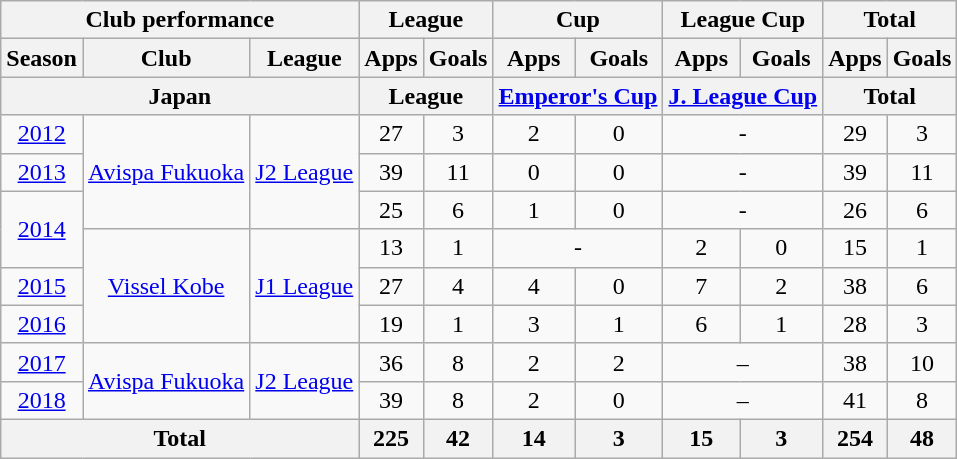<table class="wikitable" style="text-align:center;">
<tr>
<th colspan=3>Club performance</th>
<th colspan=2>League</th>
<th colspan=2>Cup</th>
<th colspan=2>League Cup</th>
<th colspan=2>Total</th>
</tr>
<tr>
<th>Season</th>
<th>Club</th>
<th>League</th>
<th>Apps</th>
<th>Goals</th>
<th>Apps</th>
<th>Goals</th>
<th>Apps</th>
<th>Goals</th>
<th>Apps</th>
<th>Goals</th>
</tr>
<tr>
<th colspan=3>Japan</th>
<th colspan=2>League</th>
<th colspan=2><a href='#'>Emperor's Cup</a></th>
<th colspan=2><a href='#'>J. League Cup</a></th>
<th colspan=2>Total</th>
</tr>
<tr>
<td><a href='#'>2012</a></td>
<td rowspan="3"><a href='#'>Avispa Fukuoka</a></td>
<td rowspan="3"><a href='#'>J2 League</a></td>
<td>27</td>
<td>3</td>
<td>2</td>
<td>0</td>
<td colspan="2">-</td>
<td>29</td>
<td>3</td>
</tr>
<tr>
<td><a href='#'>2013</a></td>
<td>39</td>
<td>11</td>
<td>0</td>
<td>0</td>
<td colspan="2">-</td>
<td>39</td>
<td>11</td>
</tr>
<tr>
<td rowspan="2"><a href='#'>2014</a></td>
<td>25</td>
<td>6</td>
<td>1</td>
<td>0</td>
<td colspan="2">-</td>
<td>26</td>
<td>6</td>
</tr>
<tr>
<td rowspan="3"><a href='#'>Vissel Kobe</a></td>
<td rowspan="3"><a href='#'>J1 League</a></td>
<td>13</td>
<td>1</td>
<td colspan="2">-</td>
<td>2</td>
<td>0</td>
<td>15</td>
<td>1</td>
</tr>
<tr>
<td><a href='#'>2015</a></td>
<td>27</td>
<td>4</td>
<td>4</td>
<td>0</td>
<td>7</td>
<td>2</td>
<td>38</td>
<td>6</td>
</tr>
<tr>
<td><a href='#'>2016</a></td>
<td>19</td>
<td>1</td>
<td>3</td>
<td>1</td>
<td>6</td>
<td>1</td>
<td>28</td>
<td>3</td>
</tr>
<tr>
<td><a href='#'>2017</a></td>
<td rowspan="2"><a href='#'>Avispa Fukuoka</a></td>
<td rowspan="2"><a href='#'>J2 League</a></td>
<td>36</td>
<td>8</td>
<td>2</td>
<td>2</td>
<td colspan="2">–</td>
<td>38</td>
<td>10</td>
</tr>
<tr>
<td><a href='#'>2018</a></td>
<td>39</td>
<td>8</td>
<td>2</td>
<td>0</td>
<td colspan="2">–</td>
<td>41</td>
<td>8</td>
</tr>
<tr>
<th colspan=3>Total</th>
<th>225</th>
<th>42</th>
<th>14</th>
<th>3</th>
<th>15</th>
<th>3</th>
<th>254</th>
<th>48</th>
</tr>
</table>
